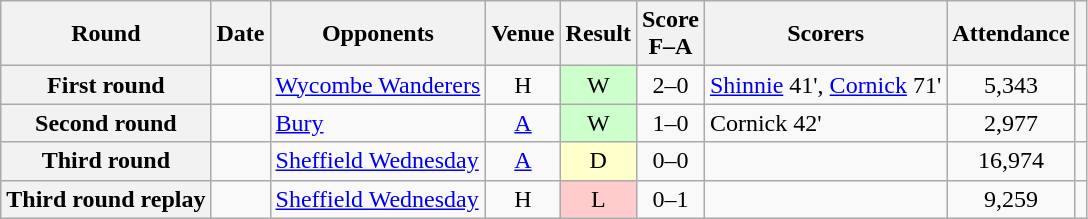<table class="wikitable sortable plainrowheaders" style=text-align:center>
<tr>
<th scope=col>Round</th>
<th scope=col>Date</th>
<th scope=col>Opponents</th>
<th scope=col>Venue</th>
<th scope=col>Result</th>
<th scope=col>Score<br>F–A</th>
<th scope=col class=unsortable>Scorers</th>
<th scope=col>Attendance</th>
<th scope=col class=unsortable></th>
</tr>
<tr>
<th scope=row>First round</th>
<td align=left></td>
<td align=left><a href='#'>Wycombe Wanderers</a></td>
<td>H</td>
<td style=background-color:#CCFFCC>W</td>
<td>2–0</td>
<td align=left><a href='#'>Shinnie</a> 41', <a href='#'>Cornick</a> 71'</td>
<td>5,343</td>
<td></td>
</tr>
<tr>
<th scope=row>Second round</th>
<td align=left></td>
<td align=left><a href='#'>Bury</a></td>
<td><a href='#'>A</a></td>
<td style=background-color:#CCFFCC>W</td>
<td>1–0</td>
<td align=left>Cornick 42'</td>
<td>2,977</td>
<td></td>
</tr>
<tr>
<th scope=row>Third round</th>
<td align=left></td>
<td align=left><a href='#'>Sheffield Wednesday</a></td>
<td><a href='#'>A</a></td>
<td style=background-color:#FFFFCC>D</td>
<td>0–0</td>
<td align=left></td>
<td>16,974</td>
<td></td>
</tr>
<tr>
<th scope=row>Third round replay</th>
<td align=left></td>
<td align=left><a href='#'>Sheffield Wednesday</a></td>
<td>H</td>
<td style=background-color:#FFCCCC>L</td>
<td>0–1</td>
<td align=left></td>
<td>9,259</td>
<td></td>
</tr>
</table>
